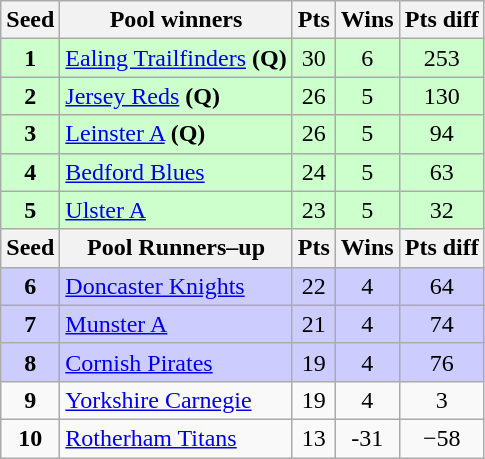<table class="wikitable" style="text-align: center;">
<tr>
<th>Seed</th>
<th>Pool winners</th>
<th>Pts</th>
<th>Wins</th>
<th>Pts diff</th>
</tr>
<tr bgcolor="#ccffcc">
<td><strong>1</strong></td>
<td align=left> <a href='#'>Ealing Trailfinders</a> <strong>(Q)</strong></td>
<td>30</td>
<td>6</td>
<td>253</td>
</tr>
<tr bgcolor="#ccffcc">
<td><strong>2</strong></td>
<td align=left> <a href='#'>Jersey Reds</a> <strong>(Q)</strong></td>
<td>26</td>
<td>5</td>
<td>130</td>
</tr>
<tr bgcolor="#ccffcc">
<td><strong>3</strong></td>
<td align=left> <a href='#'>Leinster A</a> <strong>(Q)</strong></td>
<td>26</td>
<td>5</td>
<td>94</td>
</tr>
<tr bgcolor="#ccffcc">
<td><strong>4</strong></td>
<td align=left> <a href='#'>Bedford Blues</a></td>
<td>24</td>
<td>5</td>
<td>63</td>
</tr>
<tr bgcolor="#ccffcc">
<td><strong>5</strong></td>
<td align=left> <a href='#'>Ulster A</a></td>
<td>23</td>
<td>5</td>
<td>32</td>
</tr>
<tr>
<th>Seed</th>
<th>Pool Runners–up</th>
<th>Pts</th>
<th>Wins</th>
<th>Pts diff</th>
</tr>
<tr bgcolor="#ccccff">
<td><strong>6</strong></td>
<td align=left> <a href='#'>Doncaster Knights</a></td>
<td>22</td>
<td>4</td>
<td>64</td>
</tr>
<tr bgcolor="#ccccff">
<td><strong>7</strong></td>
<td align=left> <a href='#'>Munster A</a></td>
<td>21</td>
<td>4</td>
<td>74</td>
</tr>
<tr bgcolor="#ccccff">
<td><strong>8</strong></td>
<td align=left> <a href='#'>Cornish Pirates</a></td>
<td>19</td>
<td>4</td>
<td>76</td>
</tr>
<tr>
<td><strong>9</strong></td>
<td align=left> <a href='#'>Yorkshire Carnegie</a></td>
<td>19</td>
<td>4</td>
<td>3</td>
</tr>
<tr>
<td><strong>10</strong></td>
<td align="left"> <a href='#'>Rotherham Titans</a></td>
<td>13</td>
<td>-31</td>
<td>−58</td>
</tr>
</table>
